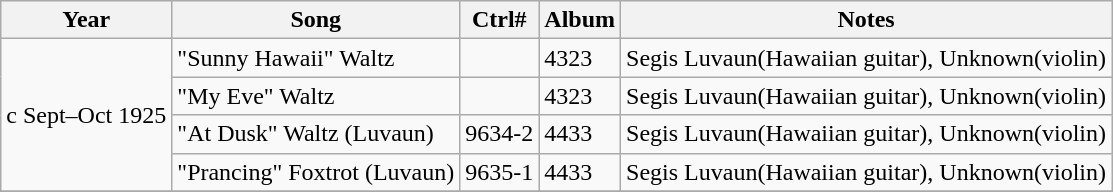<table class="wikitable">
<tr>
<th>Year</th>
<th>Song</th>
<th>Ctrl#</th>
<th>Album</th>
<th>Notes</th>
</tr>
<tr>
<td rowspan=4>c Sept–Oct 1925</td>
<td>"Sunny Hawaii" Waltz</td>
<td></td>
<td>4323</td>
<td>Segis Luvaun(Hawaiian guitar), Unknown(violin)</td>
</tr>
<tr>
<td>"My Eve" Waltz</td>
<td></td>
<td>4323</td>
<td>Segis Luvaun(Hawaiian guitar), Unknown(violin)</td>
</tr>
<tr>
<td>"At Dusk" Waltz (Luvaun)</td>
<td>9634-2</td>
<td>4433</td>
<td>Segis Luvaun(Hawaiian guitar), Unknown(violin)</td>
</tr>
<tr>
<td>"Prancing" Foxtrot (Luvaun)</td>
<td>9635-1</td>
<td>4433</td>
<td>Segis Luvaun(Hawaiian guitar), Unknown(violin)</td>
</tr>
<tr>
</tr>
</table>
